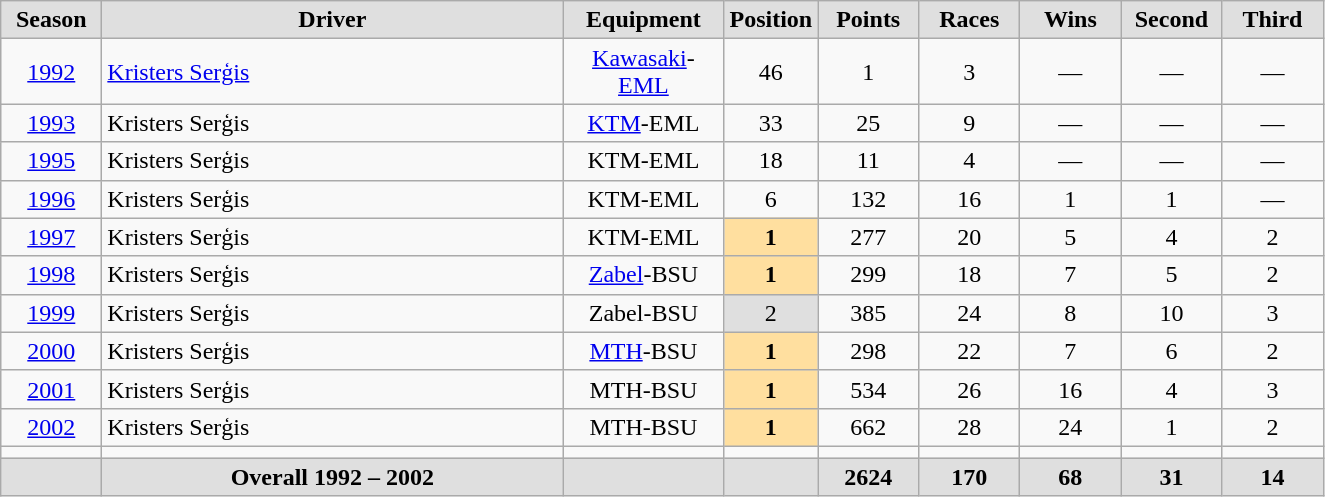<table class="wikitable">
<tr align="center" style="background:#dfdfdf;">
<td width="60"><strong>Season</strong></td>
<td width="300"><strong>Driver</strong></td>
<td width="100"><strong>Equipment</strong></td>
<td width="30"><strong>Position</strong></td>
<td width="60"><strong>Points</strong></td>
<td width="60"><strong>Races</strong></td>
<td width="60"><strong>Wins</strong></td>
<td width="60"><strong>Second</strong></td>
<td width="60"><strong>Third</strong></td>
</tr>
<tr align="center">
<td><a href='#'>1992</a></td>
<td align="left"> <a href='#'>Kristers Serģis</a></td>
<td><a href='#'>Kawasaki</a>-<a href='#'>EML</a></td>
<td>46</td>
<td>1</td>
<td>3</td>
<td>—</td>
<td>—</td>
<td>—</td>
</tr>
<tr align="center">
<td><a href='#'>1993</a></td>
<td align="left"> Kristers Serģis</td>
<td><a href='#'>KTM</a>-EML</td>
<td>33</td>
<td>25</td>
<td>9</td>
<td>—</td>
<td>—</td>
<td>—</td>
</tr>
<tr align="center">
<td><a href='#'>1995</a></td>
<td align="left"> Kristers Serģis</td>
<td>KTM-EML</td>
<td>18</td>
<td>11</td>
<td>4</td>
<td>—</td>
<td>—</td>
<td>—</td>
</tr>
<tr align="center">
<td><a href='#'>1996</a></td>
<td align="left"> Kristers Serģis</td>
<td>KTM-EML</td>
<td>6</td>
<td>132</td>
<td>16</td>
<td>1</td>
<td>1</td>
<td>—</td>
</tr>
<tr align="center">
<td><a href='#'>1997</a></td>
<td align="left"> Kristers Serģis</td>
<td>KTM-EML</td>
<td style="background:#ffdf9f;"><strong>1</strong></td>
<td>277</td>
<td>20</td>
<td>5</td>
<td>4</td>
<td>2</td>
</tr>
<tr align="center">
<td><a href='#'>1998</a></td>
<td align="left"> Kristers Serģis</td>
<td><a href='#'>Zabel</a>-BSU</td>
<td style="background:#ffdf9f;"><strong>1</strong></td>
<td>299</td>
<td>18</td>
<td>7</td>
<td>5</td>
<td>2</td>
</tr>
<tr align="center">
<td><a href='#'>1999</a></td>
<td align="left"> Kristers Serģis</td>
<td>Zabel-BSU</td>
<td style="background:#dfdfdf;">2</td>
<td>385</td>
<td>24</td>
<td>8</td>
<td>10</td>
<td>3</td>
</tr>
<tr align="center">
<td><a href='#'>2000</a></td>
<td align="left"> Kristers Serģis</td>
<td><a href='#'>MTH</a>-BSU</td>
<td style="background:#ffdf9f;"><strong>1</strong></td>
<td>298</td>
<td>22</td>
<td>7</td>
<td>6</td>
<td>2</td>
</tr>
<tr align="center">
<td><a href='#'>2001</a></td>
<td align="left"> Kristers Serģis</td>
<td>MTH-BSU</td>
<td style="background:#ffdf9f;"><strong>1</strong></td>
<td>534</td>
<td>26</td>
<td>16</td>
<td>4</td>
<td>3</td>
</tr>
<tr align="center">
<td><a href='#'>2002</a></td>
<td align="left"> Kristers Serģis</td>
<td>MTH-BSU</td>
<td style="background:#ffdf9f;"><strong>1</strong></td>
<td>662</td>
<td>28</td>
<td>24</td>
<td>1</td>
<td>2</td>
</tr>
<tr align="center">
<td></td>
<td align="left"></td>
<td></td>
<td></td>
<td></td>
<td></td>
<td></td>
<td></td>
<td></td>
</tr>
<tr align="center" style="background:#dfdfdf;">
<td></td>
<td align="center"><strong>Overall 1992 – 2002</strong></td>
<td></td>
<td></td>
<td><strong>2624</strong></td>
<td><strong>170</strong></td>
<td><strong>68</strong></td>
<td><strong>31</strong></td>
<td><strong>14</strong></td>
</tr>
</table>
